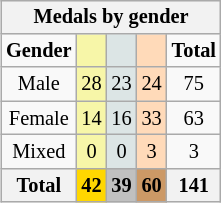<table class="wikitable" style="font-size:85%; float:right">
<tr style="background:#efefef;">
<th colspan=5><strong>Medals by gender</strong></th>
</tr>
<tr align=center>
<td><strong>Gender</strong></td>
<td style="background:#f7f6a8;"></td>
<td style="background:#dce5e5;"></td>
<td style="background:#ffdab9;"></td>
<td><strong>Total</strong></td>
</tr>
<tr align=center>
<td>Male</td>
<td style="background:#F7F6A8;">28</td>
<td style="background:#DCE5E5;">23</td>
<td style="background:#FFDAB9;">24</td>
<td>75</td>
</tr>
<tr align=center>
<td>Female</td>
<td style="background:#F7F6A8;">14</td>
<td style="background:#DCE5E5;">16</td>
<td style="background:#FFDAB9;">33</td>
<td>63</td>
</tr>
<tr align=center>
<td>Mixed</td>
<td style="background:#F7F6A8;">0</td>
<td style="background:#DCE5E5;">0</td>
<td style="background:#FFDAB9;">3</td>
<td>3</td>
</tr>
<tr align=center>
<th><strong>Total</strong></th>
<th style="background:gold;"><strong>42</strong></th>
<th style="background:silver;"><strong>39</strong></th>
<th style="background:#c96;"><strong>60</strong></th>
<th><strong>141</strong></th>
</tr>
</table>
